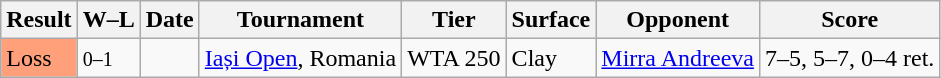<table class="sortable wikitable">
<tr>
<th>Result</th>
<th class="unsortable">W–L</th>
<th>Date</th>
<th>Tournament</th>
<th>Tier</th>
<th>Surface</th>
<th>Opponent</th>
<th class="unsortable">Score</th>
</tr>
<tr>
<td bgcolor=ffa07a>Loss</td>
<td><small>0–1</small></td>
<td><a href='#'></a></td>
<td><a href='#'>Iași Open</a>, Romania</td>
<td>WTA 250</td>
<td>Clay</td>
<td> <a href='#'>Mirra Andreeva</a></td>
<td>7–5, 5–7, 0–4 ret.</td>
</tr>
</table>
